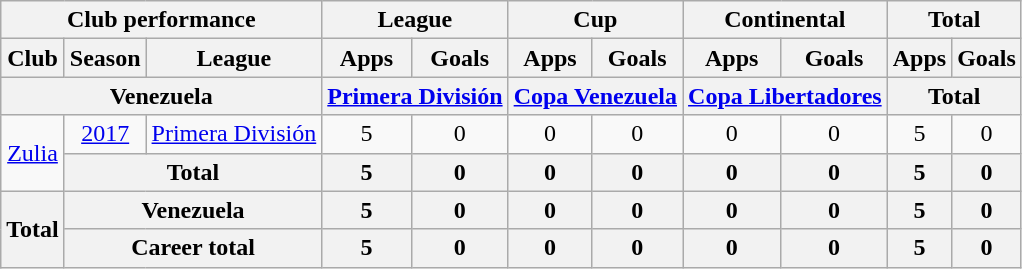<table class="wikitable" style="text-align:center">
<tr>
<th colspan=3>Club performance</th>
<th colspan=2>League</th>
<th colspan=2>Cup</th>
<th colspan=2>Continental</th>
<th colspan=2>Total</th>
</tr>
<tr>
<th>Club</th>
<th>Season</th>
<th>League</th>
<th>Apps</th>
<th>Goals</th>
<th>Apps</th>
<th>Goals</th>
<th>Apps</th>
<th>Goals</th>
<th>Apps</th>
<th>Goals</th>
</tr>
<tr>
<th colspan=3>Venezuela</th>
<th colspan=2><a href='#'>Primera División</a></th>
<th colspan=2><a href='#'>Copa Venezuela</a></th>
<th colspan=2><a href='#'>Copa Libertadores</a></th>
<th colspan=2>Total</th>
</tr>
<tr>
<td rowspan="2"><a href='#'>Zulia</a></td>
<td><a href='#'>2017</a></td>
<td><a href='#'>Primera División</a></td>
<td>5</td>
<td>0</td>
<td>0</td>
<td>0</td>
<td>0</td>
<td>0</td>
<td>5</td>
<td>0</td>
</tr>
<tr>
<th colspan="2">Total</th>
<th>5</th>
<th>0</th>
<th>0</th>
<th>0</th>
<th>0</th>
<th>0</th>
<th>5</th>
<th>0</th>
</tr>
<tr>
<th rowspan=2>Total</th>
<th colspan=2>Venezuela</th>
<th>5</th>
<th>0</th>
<th>0</th>
<th>0</th>
<th>0</th>
<th>0</th>
<th>5</th>
<th>0</th>
</tr>
<tr>
<th colspan=2>Career total</th>
<th>5</th>
<th>0</th>
<th>0</th>
<th>0</th>
<th>0</th>
<th>0</th>
<th>5</th>
<th>0</th>
</tr>
</table>
